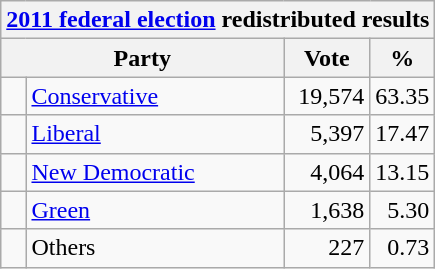<table class="wikitable">
<tr>
<th colspan="4"><a href='#'>2011 federal election</a> redistributed results</th>
</tr>
<tr>
<th bgcolor="#DDDDFF" width="130px" colspan="2">Party</th>
<th bgcolor="#DDDDFF" width="50px">Vote</th>
<th bgcolor="#DDDDFF" width="30px">%</th>
</tr>
<tr>
<td> </td>
<td><a href='#'>Conservative</a></td>
<td align=right>19,574</td>
<td align=right>63.35</td>
</tr>
<tr>
<td> </td>
<td><a href='#'>Liberal</a></td>
<td align=right>5,397</td>
<td align=right>17.47</td>
</tr>
<tr>
<td> </td>
<td><a href='#'>New Democratic</a></td>
<td align=right>4,064</td>
<td align=right>13.15</td>
</tr>
<tr>
<td> </td>
<td><a href='#'>Green</a></td>
<td align=right>1,638</td>
<td align=right>5.30</td>
</tr>
<tr>
<td> </td>
<td>Others</td>
<td align=right>227</td>
<td align=right>0.73</td>
</tr>
</table>
